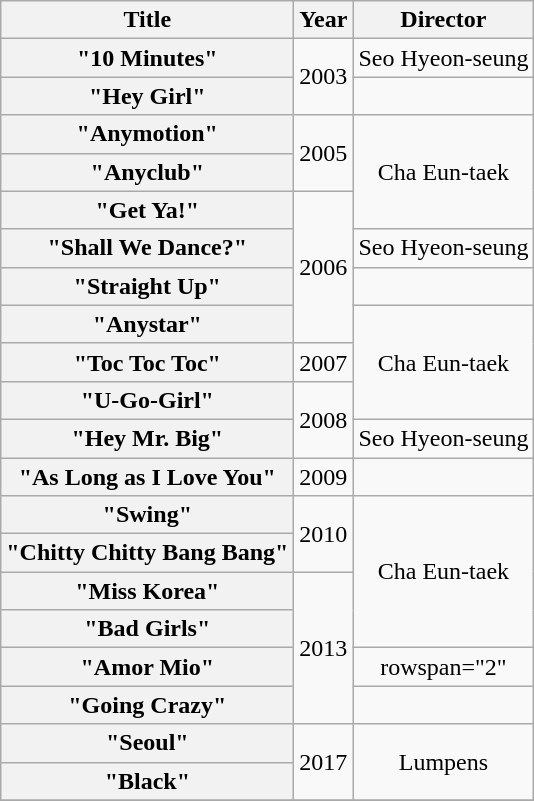<table class="wikitable plainrowheaders" style="text-align:center">
<tr>
<th scope="col">Title</th>
<th scope="col">Year</th>
<th scope="col">Director</th>
</tr>
<tr>
<th scope="row">"10 Minutes"</th>
<td rowspan="2">2003</td>
<td>Seo Hyeon-seung</td>
</tr>
<tr>
<th scope="row">"Hey Girl"</th>
<td></td>
</tr>
<tr>
<th scope="row">"Anymotion"</th>
<td rowspan="2">2005</td>
<td rowspan="3">Cha Eun-taek</td>
</tr>
<tr>
<th scope="row">"Anyclub"</th>
</tr>
<tr>
<th scope="row">"Get Ya!"</th>
<td rowspan="4">2006</td>
</tr>
<tr>
<th scope="row">"Shall We Dance?"</th>
<td>Seo Hyeon-seung</td>
</tr>
<tr>
<th scope="row">"Straight Up"</th>
<td></td>
</tr>
<tr>
<th scope="row">"Anystar"</th>
<td rowspan="3">Cha Eun-taek</td>
</tr>
<tr>
<th scope="row">"Toc Toc Toc"</th>
<td>2007</td>
</tr>
<tr>
<th scope="row">"U-Go-Girl"</th>
<td rowspan="2">2008</td>
</tr>
<tr>
<th scope="row">"Hey Mr. Big"</th>
<td>Seo Hyeon-seung</td>
</tr>
<tr>
<th scope="row">"As Long as I Love You"</th>
<td>2009</td>
<td></td>
</tr>
<tr>
<th scope="row">"Swing"</th>
<td rowspan="2">2010</td>
<td rowspan="4">Cha Eun-taek</td>
</tr>
<tr>
<th scope="row">"Chitty Chitty Bang Bang"</th>
</tr>
<tr>
<th scope="row">"Miss Korea"</th>
<td rowspan="4">2013</td>
</tr>
<tr>
<th scope="row">"Bad Girls"</th>
</tr>
<tr>
<th scope="row">"Amor Mio"</th>
<td>rowspan="2" </td>
</tr>
<tr>
<th scope="row">"Going Crazy"</th>
</tr>
<tr>
<th scope="row">"Seoul"</th>
<td rowspan="2">2017</td>
<td rowspan="2">Lumpens</td>
</tr>
<tr>
<th scope="row">"Black"</th>
</tr>
<tr>
</tr>
</table>
